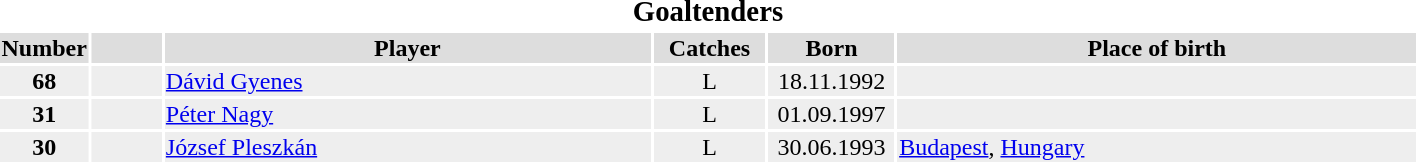<table width=75%>
<tr>
<th colspan=6><big>Goaltenders</big></th>
</tr>
<tr bgcolor="#dddddd">
<th width=5%>Number</th>
<th width=5%></th>
<th !width=15%>Player</th>
<th width=8%>Catches</th>
<th width=9%>Born</th>
<th width=37%>Place of birth</th>
</tr>
<tr bgcolor="#eeeeee">
<td align=center><strong>68</strong></td>
<td align=center></td>
<td><a href='#'>Dávid Gyenes</a></td>
<td align=center>L</td>
<td align=center>18.11.1992</td>
<td></td>
</tr>
<tr bgcolor="#eeeeee">
<td align=center><strong>31</strong></td>
<td align=center></td>
<td><a href='#'>Péter Nagy</a></td>
<td align=center>L</td>
<td align=center>01.09.1997</td>
<td></td>
</tr>
<tr bgcolor="#eeeeee">
<td align=center><strong>30</strong></td>
<td align=center></td>
<td><a href='#'>József Pleszkán</a></td>
<td align=center>L</td>
<td align=center>30.06.1993</td>
<td><a href='#'>Budapest</a>, <a href='#'>Hungary</a></td>
</tr>
</table>
